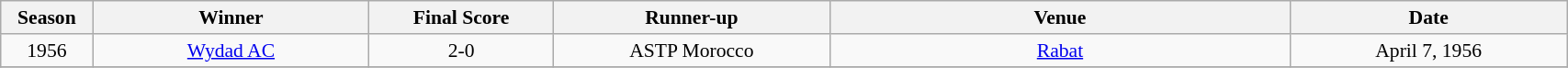<table class="wikitable" style="font-size:90%; width: 90%; text-align: center;">
<tr>
<th width=5%>Season</th>
<th width=15%>Winner</th>
<th width=10%>Final Score</th>
<th width=15%>Runner-up</th>
<th width=25%>Venue</th>
<th width=15%>Date</th>
</tr>
<tr>
<td>1956</td>
<td><a href='#'>Wydad AC</a></td>
<td>2-0</td>
<td>ASTP Morocco</td>
<td><a href='#'>Rabat</a></td>
<td>April 7, 1956</td>
</tr>
<tr>
</tr>
</table>
